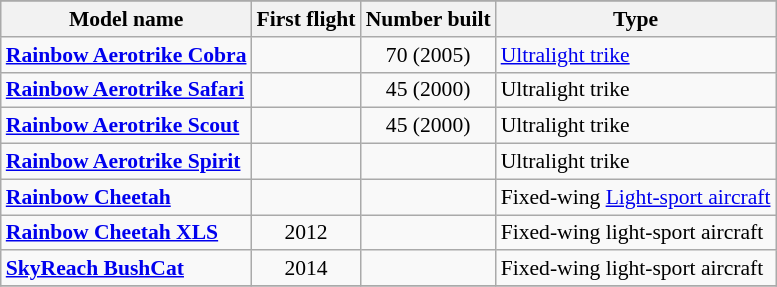<table class="wikitable" align=center style="font-size:90%;">
<tr>
</tr>
<tr style="background:#efefef;">
<th>Model name</th>
<th>First flight</th>
<th>Number built</th>
<th>Type</th>
</tr>
<tr>
<td align=left><strong><a href='#'>Rainbow Aerotrike Cobra</a></strong></td>
<td align=center></td>
<td align=center>70 (2005)</td>
<td align=left><a href='#'>Ultralight trike</a></td>
</tr>
<tr>
<td align=left><strong><a href='#'>Rainbow Aerotrike Safari</a></strong></td>
<td align=center></td>
<td align=center>45 (2000)</td>
<td align=left>Ultralight trike</td>
</tr>
<tr>
<td align=left><strong><a href='#'>Rainbow Aerotrike Scout</a></strong></td>
<td align=center></td>
<td align=center>45 (2000)</td>
<td align=left>Ultralight trike</td>
</tr>
<tr>
<td align=left><strong><a href='#'>Rainbow Aerotrike Spirit</a></strong></td>
<td align=center></td>
<td align=center></td>
<td align=left>Ultralight trike</td>
</tr>
<tr>
<td align=left><strong><a href='#'>Rainbow Cheetah</a></strong></td>
<td align=center></td>
<td align=center></td>
<td align=left>Fixed-wing <a href='#'>Light-sport aircraft</a></td>
</tr>
<tr>
<td align=left><strong><a href='#'>Rainbow Cheetah XLS</a></strong></td>
<td align=center>2012</td>
<td align=center></td>
<td align=left>Fixed-wing light-sport aircraft</td>
</tr>
<tr>
<td align=left><strong><a href='#'>SkyReach BushCat</a></strong></td>
<td align=center>2014</td>
<td align=center></td>
<td align=left>Fixed-wing light-sport aircraft</td>
</tr>
<tr>
</tr>
</table>
